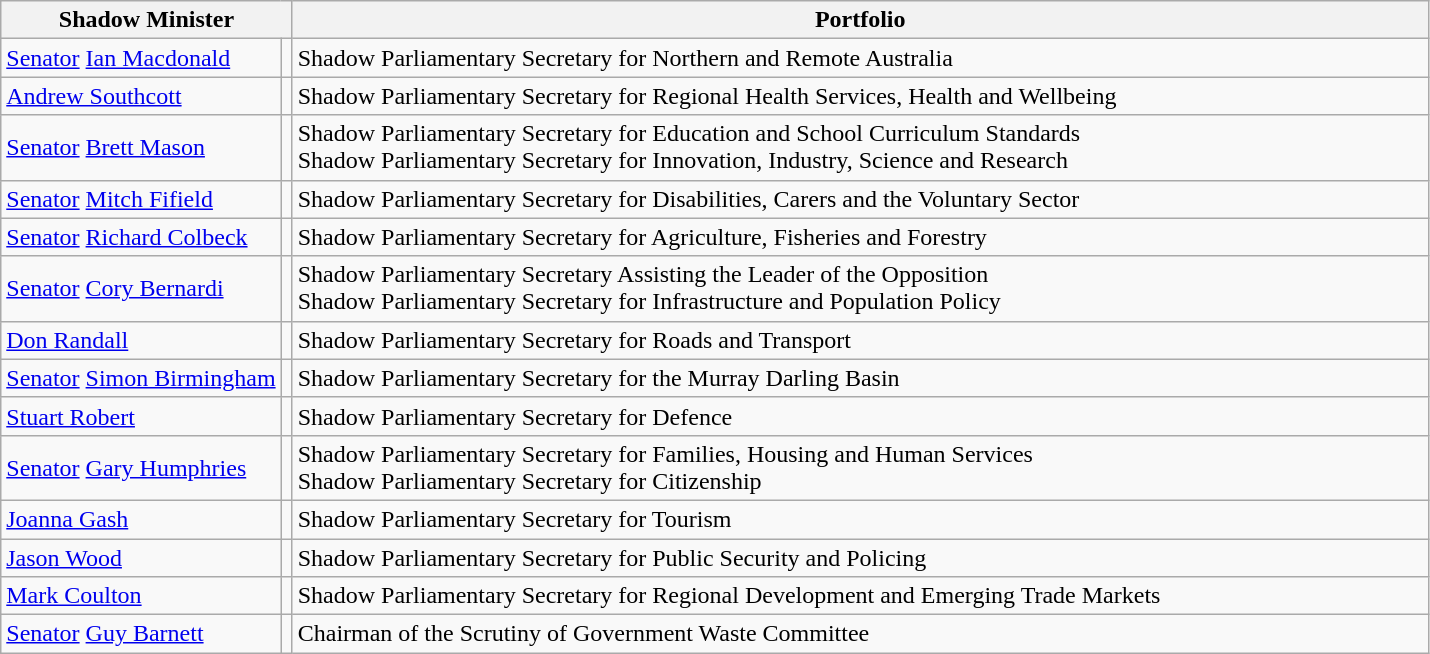<table class="wikitable">
<tr>
<th width=80 colspan="2">Shadow Minister</th>
<th width=750>Portfolio</th>
</tr>
<tr>
<td><a href='#'>Senator</a> <a href='#'>Ian Macdonald</a></td>
<td></td>
<td>Shadow Parliamentary Secretary for Northern and Remote Australia</td>
</tr>
<tr>
<td><a href='#'>Andrew Southcott</a> </td>
<td></td>
<td>Shadow Parliamentary Secretary for Regional Health Services, Health and Wellbeing</td>
</tr>
<tr>
<td><a href='#'>Senator</a> <a href='#'>Brett Mason</a></td>
<td></td>
<td>Shadow Parliamentary Secretary for Education and School Curriculum Standards<br>Shadow Parliamentary Secretary for Innovation, Industry, Science and Research</td>
</tr>
<tr>
<td><a href='#'>Senator</a> <a href='#'>Mitch Fifield</a></td>
<td></td>
<td>Shadow Parliamentary Secretary for Disabilities, Carers and the Voluntary Sector</td>
</tr>
<tr>
<td><a href='#'>Senator</a> <a href='#'>Richard Colbeck</a></td>
<td></td>
<td>Shadow Parliamentary Secretary for Agriculture, Fisheries and Forestry</td>
</tr>
<tr>
<td><a href='#'>Senator</a> <a href='#'>Cory Bernardi</a></td>
<td></td>
<td>Shadow Parliamentary Secretary Assisting the Leader of the Opposition<br>Shadow Parliamentary Secretary for Infrastructure and Population Policy</td>
</tr>
<tr>
<td><a href='#'>Don Randall</a> </td>
<td></td>
<td>Shadow Parliamentary Secretary for Roads and Transport</td>
</tr>
<tr>
<td><a href='#'>Senator</a> <a href='#'>Simon Birmingham</a></td>
<td></td>
<td>Shadow Parliamentary Secretary for the Murray Darling Basin</td>
</tr>
<tr>
<td><a href='#'>Stuart Robert</a> </td>
<td></td>
<td>Shadow Parliamentary Secretary for Defence</td>
</tr>
<tr>
<td><a href='#'>Senator</a> <a href='#'>Gary Humphries</a></td>
<td></td>
<td>Shadow Parliamentary Secretary for Families, Housing and Human Services<br>Shadow Parliamentary Secretary for Citizenship</td>
</tr>
<tr>
<td><a href='#'>Joanna Gash</a> </td>
<td></td>
<td>Shadow Parliamentary Secretary for Tourism</td>
</tr>
<tr>
<td><a href='#'>Jason Wood</a> </td>
<td></td>
<td>Shadow Parliamentary Secretary for Public Security and Policing</td>
</tr>
<tr>
<td><a href='#'>Mark Coulton</a> </td>
<td></td>
<td>Shadow Parliamentary Secretary for Regional Development and Emerging Trade Markets</td>
</tr>
<tr>
<td><a href='#'>Senator</a> <a href='#'>Guy Barnett</a></td>
<td></td>
<td>Chairman of the Scrutiny of Government Waste Committee</td>
</tr>
</table>
